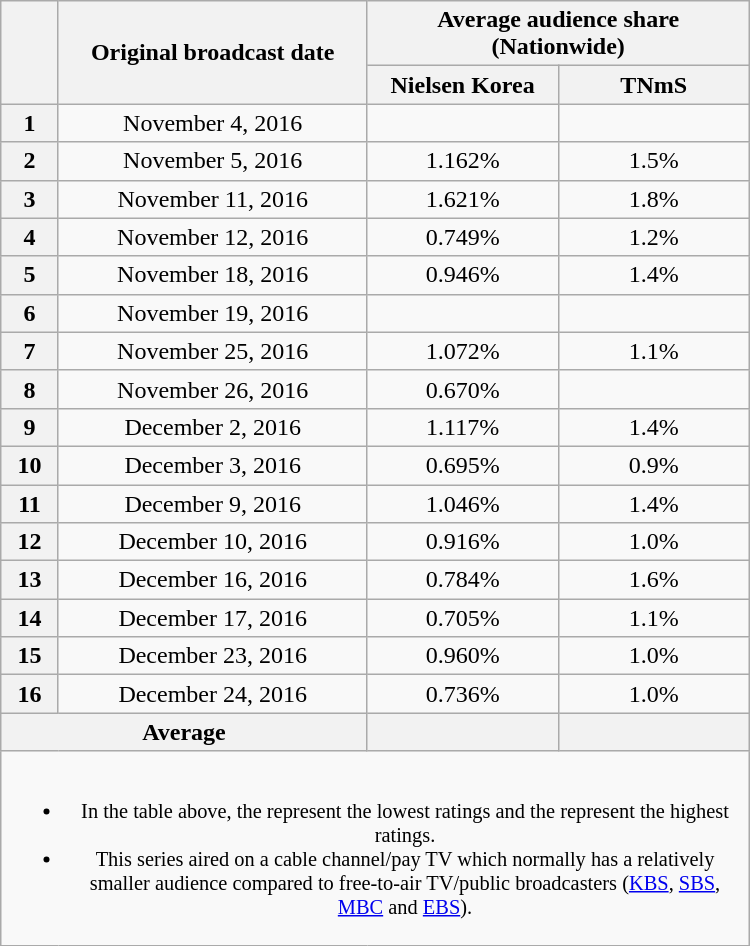<table class="wikitable" style="width:500px; text-align:center">
<tr>
<th rowspan="2"></th>
<th rowspan="2">Original broadcast date</th>
<th colspan="2">Average audience share<br>(Nationwide)</th>
</tr>
<tr>
<th width="120">Nielsen Korea</th>
<th width="120">TNmS</th>
</tr>
<tr>
<th>1</th>
<td>November 4, 2016</td>
<td></td>
<td></td>
</tr>
<tr>
<th>2</th>
<td>November 5, 2016</td>
<td>1.162%</td>
<td>1.5%</td>
</tr>
<tr>
<th>3</th>
<td>November 11, 2016</td>
<td>1.621%</td>
<td>1.8%</td>
</tr>
<tr>
<th>4</th>
<td>November 12, 2016</td>
<td>0.749%</td>
<td>1.2%</td>
</tr>
<tr>
<th>5</th>
<td>November 18, 2016</td>
<td>0.946%</td>
<td>1.4%</td>
</tr>
<tr>
<th>6</th>
<td>November 19, 2016</td>
<td></td>
<td></td>
</tr>
<tr>
<th>7</th>
<td>November 25, 2016</td>
<td>1.072%</td>
<td>1.1%</td>
</tr>
<tr>
<th>8</th>
<td>November 26, 2016</td>
<td>0.670%</td>
<td></td>
</tr>
<tr>
<th>9</th>
<td>December 2, 2016</td>
<td>1.117%</td>
<td>1.4%</td>
</tr>
<tr>
<th>10</th>
<td>December 3, 2016</td>
<td>0.695%</td>
<td>0.9%</td>
</tr>
<tr>
<th>11</th>
<td>December 9, 2016</td>
<td>1.046%</td>
<td>1.4%</td>
</tr>
<tr>
<th>12</th>
<td>December 10, 2016</td>
<td>0.916%</td>
<td>1.0%</td>
</tr>
<tr>
<th>13</th>
<td>December 16, 2016</td>
<td>0.784%</td>
<td>1.6%</td>
</tr>
<tr>
<th>14</th>
<td>December 17, 2016</td>
<td>0.705%</td>
<td>1.1%</td>
</tr>
<tr>
<th>15</th>
<td>December 23, 2016</td>
<td>0.960%</td>
<td>1.0%</td>
</tr>
<tr>
<th>16</th>
<td>December 24, 2016</td>
<td>0.736%</td>
<td>1.0%</td>
</tr>
<tr>
<th colspan="2">Average</th>
<th></th>
<th></th>
</tr>
<tr>
<td colspan="4" style="font-size:85%"><br><ul><li>In the table above, the <strong></strong> represent the lowest ratings and the <strong></strong> represent the highest ratings.</li><li>This series aired on a cable channel/pay TV which normally has a relatively smaller audience compared to free-to-air TV/public broadcasters (<a href='#'>KBS</a>, <a href='#'>SBS</a>, <a href='#'>MBC</a> and <a href='#'>EBS</a>).</li></ul></td>
</tr>
</table>
